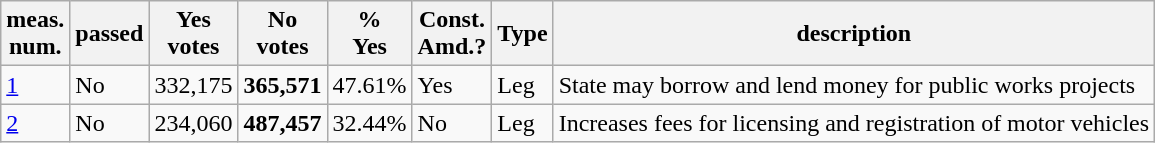<table class="wikitable sortable">
<tr>
<th>meas.<br>num.</th>
<th>passed</th>
<th>Yes<br>votes</th>
<th>No<br>votes</th>
<th>%<br>Yes</th>
<th>Const.<br>Amd.?</th>
<th>Type</th>
<th>description</th>
</tr>
<tr>
<td><a href='#'>1</a></td>
<td>No</td>
<td>332,175</td>
<td><strong>365,571</strong></td>
<td>47.61%</td>
<td>Yes</td>
<td>Leg</td>
<td>State may borrow and lend money for public works projects</td>
</tr>
<tr>
<td><a href='#'>2</a></td>
<td>No</td>
<td>234,060</td>
<td><strong>487,457</strong></td>
<td>32.44%</td>
<td>No</td>
<td>Leg</td>
<td>Increases fees for licensing and registration of motor vehicles</td>
</tr>
</table>
